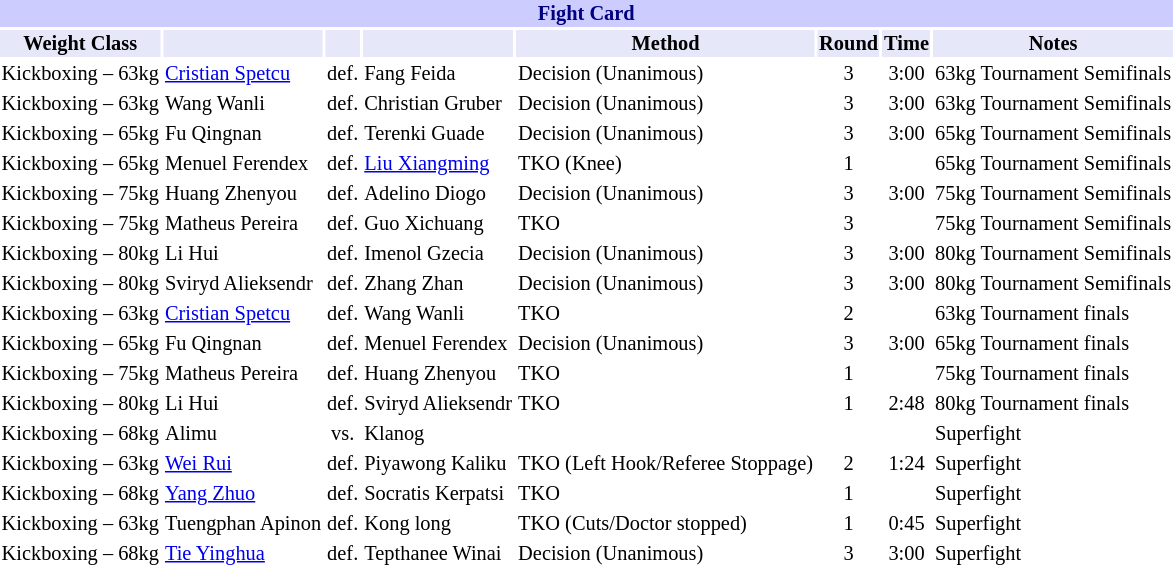<table class="toccolours" style="font-size: 85%;">
<tr>
<th colspan="8" style="background-color: #ccf; color: #000080; text-align: center;"><strong>Fight Card</strong></th>
</tr>
<tr>
<th colspan="1" style="background-color: #E6E8FA; color: #000000; text-align: center;">Weight Class</th>
<th colspan="1" style="background-color: #E6E8FA; color: #000000; text-align: center;"></th>
<th colspan="1" style="background-color: #E6E8FA; color: #000000; text-align: center;"></th>
<th colspan="1" style="background-color: #E6E8FA; color: #000000; text-align: center;"></th>
<th colspan="1" style="background-color: #E6E8FA; color: #000000; text-align: center;">Method</th>
<th colspan="1" style="background-color: #E6E8FA; color: #000000; text-align: center;">Round</th>
<th colspan="1" style="background-color: #E6E8FA; color: #000000; text-align: center;">Time</th>
<th colspan="1" style="background-color: #E6E8FA; color: #000000; text-align: center;">Notes</th>
</tr>
<tr>
<td>Kickboxing – 63kg</td>
<td> <a href='#'>Cristian Spetcu</a></td>
<td align=center>def.</td>
<td> Fang Feida</td>
<td>Decision (Unanimous)</td>
<td align=center>3</td>
<td align=center>3:00</td>
<td>63kg Tournament Semifinals</td>
</tr>
<tr>
<td>Kickboxing – 63kg</td>
<td> Wang Wanli</td>
<td align=center>def.</td>
<td> Christian Gruber</td>
<td>Decision (Unanimous)</td>
<td align=center>3</td>
<td align=center>3:00</td>
<td>63kg Tournament Semifinals</td>
</tr>
<tr>
<td>Kickboxing – 65kg</td>
<td> Fu Qingnan</td>
<td align=center>def.</td>
<td> Terenki Guade</td>
<td>Decision (Unanimous)</td>
<td align=center>3</td>
<td align=center>3:00</td>
<td>65kg Tournament Semifinals</td>
</tr>
<tr>
<td>Kickboxing – 65kg</td>
<td> Menuel Ferendex</td>
<td align=center>def.</td>
<td> <a href='#'>Liu Xiangming</a></td>
<td>TKO (Knee)</td>
<td align=center>1</td>
<td align=center></td>
<td>65kg Tournament Semifinals</td>
</tr>
<tr>
<td>Kickboxing – 75kg</td>
<td> Huang Zhenyou</td>
<td align=center>def.</td>
<td> Adelino Diogo</td>
<td>Decision (Unanimous)</td>
<td align=center>3</td>
<td align=center>3:00</td>
<td>75kg Tournament Semifinals</td>
</tr>
<tr>
<td>Kickboxing – 75kg</td>
<td> Matheus Pereira</td>
<td align=center>def.</td>
<td> Guo Xichuang</td>
<td>TKO</td>
<td align=center>3</td>
<td align=center></td>
<td>75kg Tournament Semifinals</td>
</tr>
<tr>
<td>Kickboxing – 80kg</td>
<td> Li Hui</td>
<td align=center>def.</td>
<td> Imenol Gzecia</td>
<td>Decision (Unanimous)</td>
<td align=center>3</td>
<td align=center>3:00</td>
<td>80kg Tournament Semifinals</td>
</tr>
<tr>
<td>Kickboxing – 80kg</td>
<td> Sviryd Alieksendr</td>
<td align=center>def.</td>
<td> Zhang Zhan</td>
<td>Decision (Unanimous)</td>
<td align=center>3</td>
<td align=center>3:00</td>
<td>80kg Tournament Semifinals</td>
</tr>
<tr>
<td>Kickboxing – 63kg</td>
<td> <a href='#'>Cristian Spetcu</a></td>
<td align=center>def.</td>
<td> Wang Wanli</td>
<td>TKO</td>
<td align=center>2</td>
<td align=center></td>
<td>63kg Tournament finals</td>
</tr>
<tr>
<td>Kickboxing – 65kg</td>
<td> Fu Qingnan</td>
<td align=center>def.</td>
<td> Menuel Ferendex</td>
<td>Decision (Unanimous)</td>
<td align=center>3</td>
<td align=center>3:00</td>
<td>65kg Tournament finals</td>
</tr>
<tr>
<td>Kickboxing – 75kg</td>
<td> Matheus Pereira</td>
<td align=center>def.</td>
<td> Huang Zhenyou</td>
<td>TKO</td>
<td align=center>1</td>
<td align=center></td>
<td>75kg Tournament finals</td>
</tr>
<tr>
<td>Kickboxing – 80kg</td>
<td> Li Hui</td>
<td align=center>def.</td>
<td> Sviryd Alieksendr</td>
<td>TKO</td>
<td align=center>1</td>
<td align=center>2:48</td>
<td>80kg Tournament finals</td>
</tr>
<tr>
<td>Kickboxing – 68kg</td>
<td> Alimu</td>
<td align=center>vs.</td>
<td> Klanog</td>
<td></td>
<td align=center></td>
<td align=center></td>
<td>Superfight</td>
</tr>
<tr>
<td>Kickboxing – 63kg</td>
<td> <a href='#'>Wei Rui</a></td>
<td align=center>def.</td>
<td> Piyawong Kaliku</td>
<td>TKO (Left Hook/Referee Stoppage)</td>
<td align=center>2</td>
<td align=center>1:24</td>
<td>Superfight</td>
</tr>
<tr>
<td>Kickboxing – 68kg</td>
<td> <a href='#'>Yang Zhuo</a></td>
<td align=center>def.</td>
<td> Socratis Kerpatsi</td>
<td>TKO</td>
<td align=center>1</td>
<td align=center></td>
<td>Superfight</td>
</tr>
<tr>
<td>Kickboxing – 63kg</td>
<td> Tuengphan Apinon</td>
<td align=center>def.</td>
<td> Kong long</td>
<td>TKO (Cuts/Doctor stopped)</td>
<td align=center>1</td>
<td align=center>0:45</td>
<td>Superfight</td>
</tr>
<tr>
<td>Kickboxing – 68kg</td>
<td> <a href='#'>Tie Yinghua</a></td>
<td align=center>def.</td>
<td> Tepthanee Winai</td>
<td>Decision (Unanimous)</td>
<td align=center>3</td>
<td align=center>3:00</td>
<td>Superfight</td>
</tr>
<tr>
</tr>
</table>
